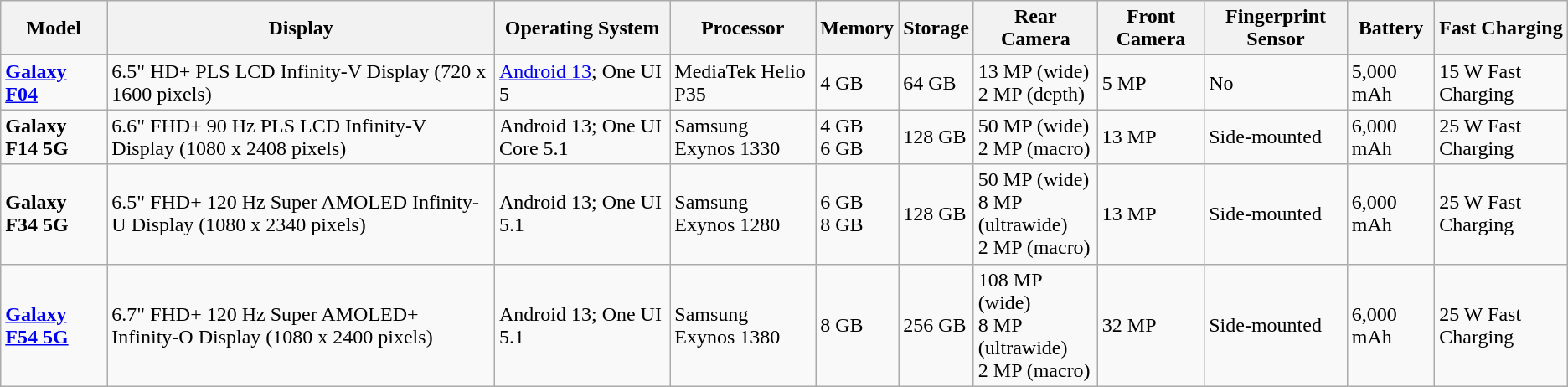<table class="wikitable">
<tr>
<th>Model</th>
<th>Display</th>
<th>Operating System</th>
<th>Processor</th>
<th>Memory</th>
<th>Storage</th>
<th>Rear Camera</th>
<th>Front Camera</th>
<th>Fingerprint Sensor</th>
<th>Battery</th>
<th>Fast Charging</th>
</tr>
<tr>
<td><strong><a href='#'>Galaxy F04</a></strong></td>
<td>6.5" HD+ PLS LCD Infinity-V Display (720 x 1600 pixels)</td>
<td><a href='#'>Android 13</a>; One UI 5</td>
<td>MediaTek Helio P35</td>
<td>4 GB</td>
<td>64 GB</td>
<td>13 MP (wide)<br>2 MP (depth)</td>
<td>5 MP</td>
<td>No</td>
<td>5,000 mAh</td>
<td>15 W Fast Charging</td>
</tr>
<tr>
<td><strong>Galaxy F14 5G</strong></td>
<td>6.6" FHD+ 90 Hz PLS LCD Infinity-V Display (1080 x 2408 pixels)</td>
<td>Android 13; One UI Core 5.1</td>
<td>Samsung Exynos 1330</td>
<td>4 GB<br>6 GB</td>
<td>128 GB</td>
<td>50 MP (wide)<br>2 MP (macro)</td>
<td>13 MP</td>
<td>Side-mounted</td>
<td>6,000 mAh</td>
<td>25 W Fast Charging</td>
</tr>
<tr>
<td><strong>Galaxy F34 5G</strong></td>
<td>6.5" FHD+ 120 Hz Super AMOLED Infinity-U Display (1080 x 2340 pixels)</td>
<td>Android 13; One UI 5.1</td>
<td>Samsung Exynos 1280</td>
<td>6 GB<br>8 GB</td>
<td>128 GB</td>
<td>50 MP (wide)<br>8 MP (ultrawide)<br>2 MP (macro)</td>
<td>13 MP</td>
<td>Side-mounted</td>
<td>6,000 mAh</td>
<td>25 W Fast Charging</td>
</tr>
<tr>
<td><strong><a href='#'>Galaxy F54 5G</a></strong></td>
<td>6.7" FHD+ 120 Hz Super AMOLED+ Infinity-O Display (1080 x 2400 pixels)</td>
<td>Android 13; One UI 5.1</td>
<td>Samsung Exynos 1380</td>
<td>8 GB</td>
<td>256 GB</td>
<td>108 MP (wide)<br>8 MP (ultrawide)<br>2 MP (macro)</td>
<td>32 MP</td>
<td>Side-mounted</td>
<td>6,000 mAh</td>
<td>25 W Fast Charging</td>
</tr>
</table>
